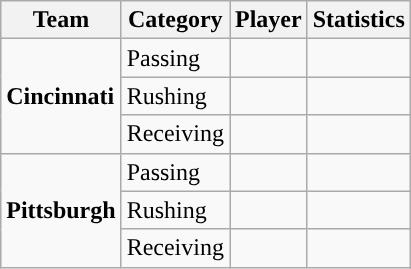<table class="wikitable" style="float: right;">
<tr>
<th>Team</th>
<th>Category</th>
<th>Player</th>
<th>Statistics</th>
</tr>
<tr>
<td rowspan=3><strong>Cincinnati</strong></td>
<td>Passing</td>
<td></td>
<td></td>
</tr>
<tr>
<td>Rushing</td>
<td></td>
<td></td>
</tr>
<tr>
<td>Receiving</td>
<td></td>
<td></td>
</tr>
<tr>
<td rowspan=3><strong>Pittsburgh</strong></td>
<td>Passing</td>
<td></td>
<td></td>
</tr>
<tr>
<td>Rushing</td>
<td></td>
<td></td>
</tr>
<tr>
<td>Receiving</td>
<td></td>
<td></td>
</tr>
</table>
